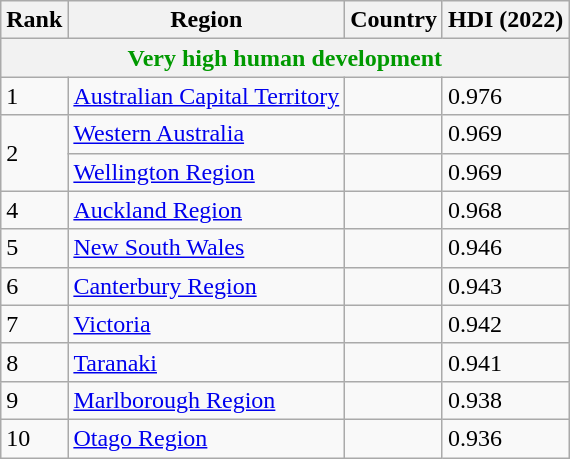<table class="wikitable sortable">
<tr>
<th>Rank</th>
<th>Region</th>
<th>Country</th>
<th>HDI (2022)</th>
</tr>
<tr>
<th colspan="4" style="color:#090;">Very high human development</th>
</tr>
<tr>
<td>1</td>
<td><a href='#'>Australian Capital Territory</a></td>
<td></td>
<td>0.976</td>
</tr>
<tr>
<td rowspan="2">2</td>
<td><a href='#'>Western Australia</a></td>
<td></td>
<td>0.969</td>
</tr>
<tr>
<td><a href='#'>Wellington Region</a></td>
<td></td>
<td>0.969</td>
</tr>
<tr>
<td>4</td>
<td><a href='#'>Auckland Region</a></td>
<td></td>
<td>0.968</td>
</tr>
<tr>
<td>5</td>
<td><a href='#'>New South Wales</a></td>
<td></td>
<td>0.946</td>
</tr>
<tr>
<td>6</td>
<td><a href='#'>Canterbury Region</a></td>
<td></td>
<td>0.943</td>
</tr>
<tr>
<td>7</td>
<td><a href='#'>Victoria</a></td>
<td></td>
<td>0.942</td>
</tr>
<tr>
<td>8</td>
<td><a href='#'>Taranaki</a></td>
<td></td>
<td>0.941</td>
</tr>
<tr>
<td>9</td>
<td><a href='#'>Marlborough Region</a></td>
<td></td>
<td>0.938</td>
</tr>
<tr>
<td>10</td>
<td><a href='#'>Otago Region</a></td>
<td></td>
<td>0.936</td>
</tr>
</table>
